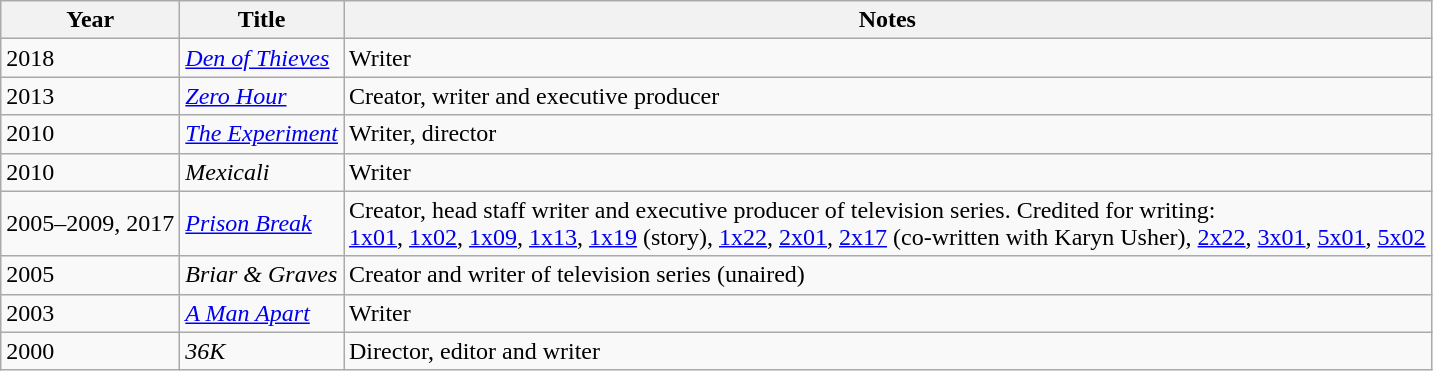<table class="wikitable">
<tr>
<th>Year</th>
<th>Title</th>
<th>Notes</th>
</tr>
<tr>
<td>2018</td>
<td><em><a href='#'>Den of Thieves</a></em></td>
<td>Writer</td>
</tr>
<tr>
<td>2013</td>
<td><em><a href='#'>Zero Hour</a></em></td>
<td>Creator, writer and executive producer</td>
</tr>
<tr>
<td>2010</td>
<td><em><a href='#'>The Experiment</a></em></td>
<td>Writer, director</td>
</tr>
<tr>
<td>2010</td>
<td><em>Mexicali</em></td>
<td>Writer</td>
</tr>
<tr>
<td>2005–2009, 2017</td>
<td><em><a href='#'>Prison Break</a></em></td>
<td>Creator, head staff writer and executive producer of television series. Credited for writing: <br><a href='#'>1x01</a>, <a href='#'>1x02</a>, <a href='#'>1x09</a>, <a href='#'>1x13</a>, <a href='#'>1x19</a> (story), <a href='#'>1x22</a>, <a href='#'>2x01</a>, <a href='#'>2x17</a> (co-written with Karyn Usher), <a href='#'>2x22</a>, <a href='#'>3x01</a>, <a href='#'>5x01</a>, <a href='#'>5x02</a></td>
</tr>
<tr>
<td>2005</td>
<td><em>Briar & Graves</em></td>
<td>Creator and writer of television series (unaired)</td>
</tr>
<tr>
<td>2003</td>
<td><em><a href='#'>A Man Apart</a></em></td>
<td>Writer</td>
</tr>
<tr>
<td>2000</td>
<td><em>36K</em></td>
<td>Director, editor and writer</td>
</tr>
</table>
